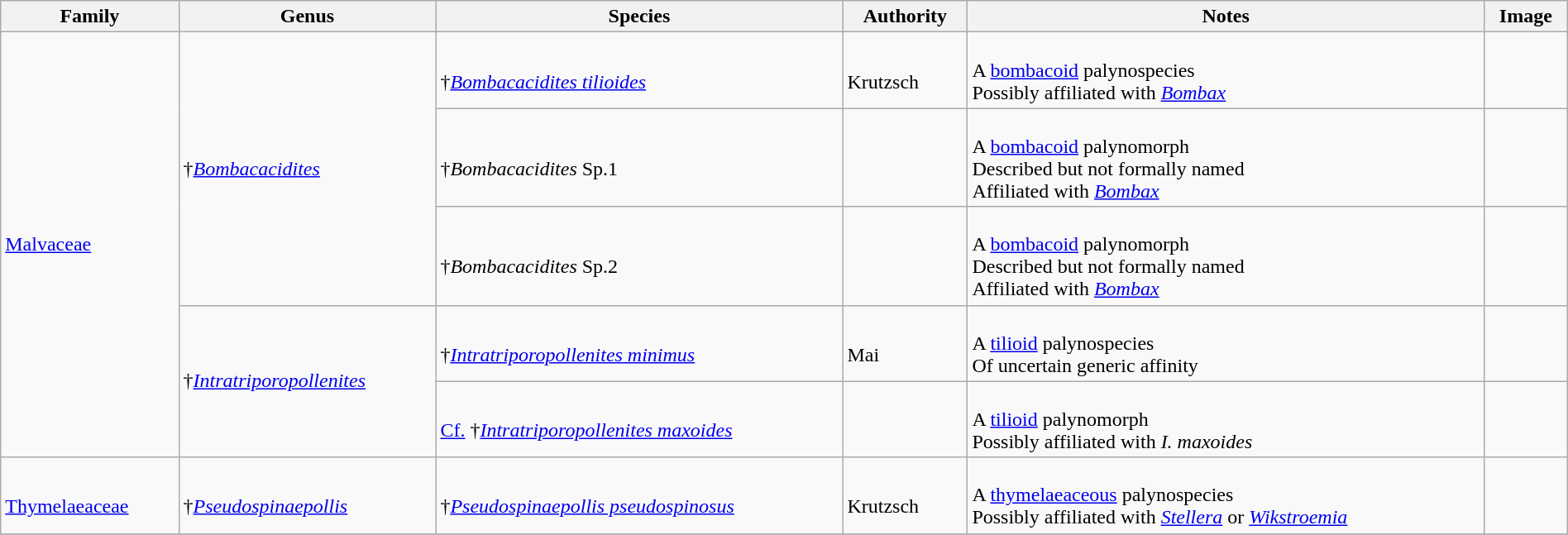<table class="wikitable" align="center" width="100%">
<tr>
<th>Family</th>
<th>Genus</th>
<th>Species</th>
<th>Authority</th>
<th>Notes</th>
<th>Image</th>
</tr>
<tr>
<td rowspan=5><a href='#'>Malvaceae</a></td>
<td rowspan=3>†<em><a href='#'>Bombacacidites</a></em></td>
<td><br>†<em><a href='#'>Bombacacidites tilioides</a></em></td>
<td><br>Krutzsch</td>
<td><br>A <a href='#'>bombacoid</a> palynospecies<br> Possibly affiliated with <em><a href='#'>Bombax</a></em></td>
<td></td>
</tr>
<tr>
<td><br>†<em>Bombacacidites</em> Sp.1</td>
<td></td>
<td><br>A <a href='#'>bombacoid</a> palynomorph<br> Described but not formally named<br>Affiliated with <em><a href='#'>Bombax</a></em></td>
<td></td>
</tr>
<tr>
<td><br>†<em>Bombacacidites</em> Sp.2</td>
<td></td>
<td><br>A <a href='#'>bombacoid</a> palynomorph<br> Described but not formally named<br>Affiliated with <em><a href='#'>Bombax</a></em></td>
<td></td>
</tr>
<tr>
<td rowspan=2>†<em><a href='#'>Intratriporopollenites</a></em></td>
<td><br>†<em><a href='#'>Intratriporopollenites minimus</a></em></td>
<td><br>Mai</td>
<td><br>A <a href='#'>tilioid</a> palynospecies<br> Of uncertain generic affinity</td>
<td></td>
</tr>
<tr>
<td><br><a href='#'>Cf.</a> †<em><a href='#'>Intratriporopollenites maxoides</a></em></td>
<td></td>
<td><br>A <a href='#'>tilioid</a> palynomorph<br> Possibly affiliated with <em>I. maxoides</em></td>
<td></td>
</tr>
<tr>
<td><br><a href='#'>Thymelaeaceae</a></td>
<td><br>†<em><a href='#'>Pseudospinaepollis</a></em></td>
<td><br>†<em><a href='#'>Pseudospinaepollis pseudospinosus</a></em></td>
<td><br>Krutzsch</td>
<td><br>A <a href='#'>thymelaeaceous</a> palynospecies<br> Possibly affiliated with <em><a href='#'>Stellera</a></em> or <em><a href='#'>Wikstroemia</a></em></td>
<td></td>
</tr>
<tr>
</tr>
</table>
